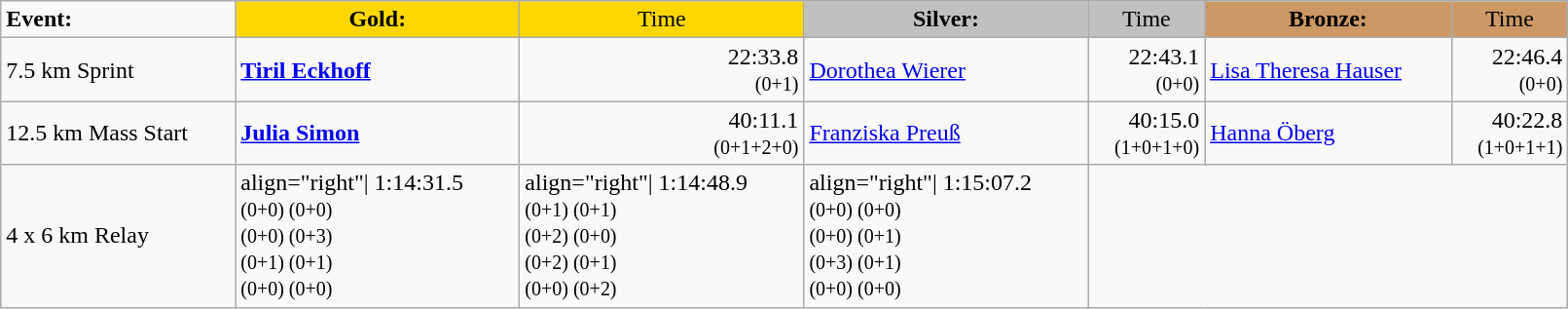<table class="wikitable" width=85%>
<tr>
<td><strong>Event:</strong></td>
<td style="text-align:center;background-color:gold;"><strong>Gold:</strong></td>
<td style="text-align:center;background-color:gold;">Time</td>
<td style="text-align:center;background-color:silver;"><strong>Silver:</strong></td>
<td style="text-align:center;background-color:silver;">Time</td>
<td style="text-align:center;background-color:#CC9966;"><strong>Bronze:</strong></td>
<td style="text-align:center;background-color:#CC9966;">Time</td>
</tr>
<tr>
<td>7.5 km Sprint<br></td>
<td><strong><a href='#'>Tiril Eckhoff</a></strong><br><small></small></td>
<td align="right">22:33.8<br><small>(0+1)</small></td>
<td><a href='#'>Dorothea Wierer</a><br><small></small></td>
<td align="right">22:43.1<br><small>(0+0)</small></td>
<td><a href='#'>Lisa Theresa Hauser</a><br><small></small></td>
<td align="right">22:46.4<br><small>(0+0)</small></td>
</tr>
<tr>
<td>12.5 km Mass Start<br></td>
<td><strong><a href='#'>Julia Simon</a></strong><br><small></small></td>
<td align="right">40:11.1<br><small>(0+1+2+0)</small></td>
<td><a href='#'>Franziska Preuß</a><br><small></small></td>
<td align="right">40:15.0<br><small>(1+0+1+0)</small></td>
<td><a href='#'>Hanna Öberg</a><br><small></small></td>
<td align="right">40:22.8<br><small>(1+0+1+1)</small></td>
</tr>
<tr>
<td>4 x 6 km Relay<br></td>
<td>align="right"| 1:14:31.5<small><br>(0+0) (0+0)<br>(0+0) (0+3)<br>(0+1) (0+1)<br>(0+0) (0+0)</small></td>
<td>align="right"| 1:14:48.9<small><br>(0+1) (0+1)<br>(0+2) (0+0)<br>(0+2) (0+1)<br>(0+0) (0+2)</small></td>
<td>align="right"| 1:15:07.2<small><br>(0+0) (0+0)<br>(0+0) (0+1)<br>(0+3) (0+1)<br>(0+0) (0+0)</small></td>
</tr>
</table>
